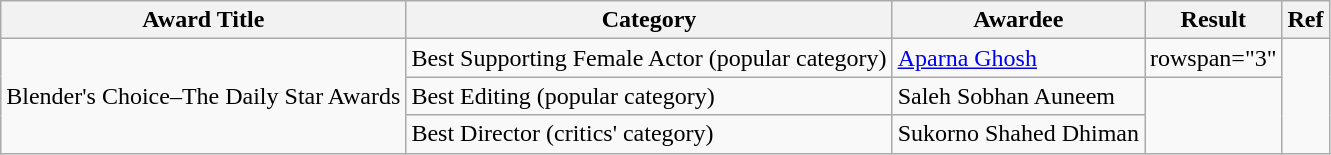<table class="wikitable">
<tr>
<th>Award Title</th>
<th>Category</th>
<th>Awardee</th>
<th>Result</th>
<th>Ref</th>
</tr>
<tr>
<td rowspan="3">Blender's Choice–The Daily Star Awards</td>
<td>Best Supporting Female Actor (popular category)</td>
<td><a href='#'>Aparna Ghosh</a></td>
<td>rowspan="3" </td>
<td rowspan="3"></td>
</tr>
<tr>
<td>Best Editing (popular category)</td>
<td>Saleh Sobhan Auneem</td>
</tr>
<tr>
<td>Best Director (critics' category)</td>
<td>Sukorno Shahed Dhiman</td>
</tr>
</table>
